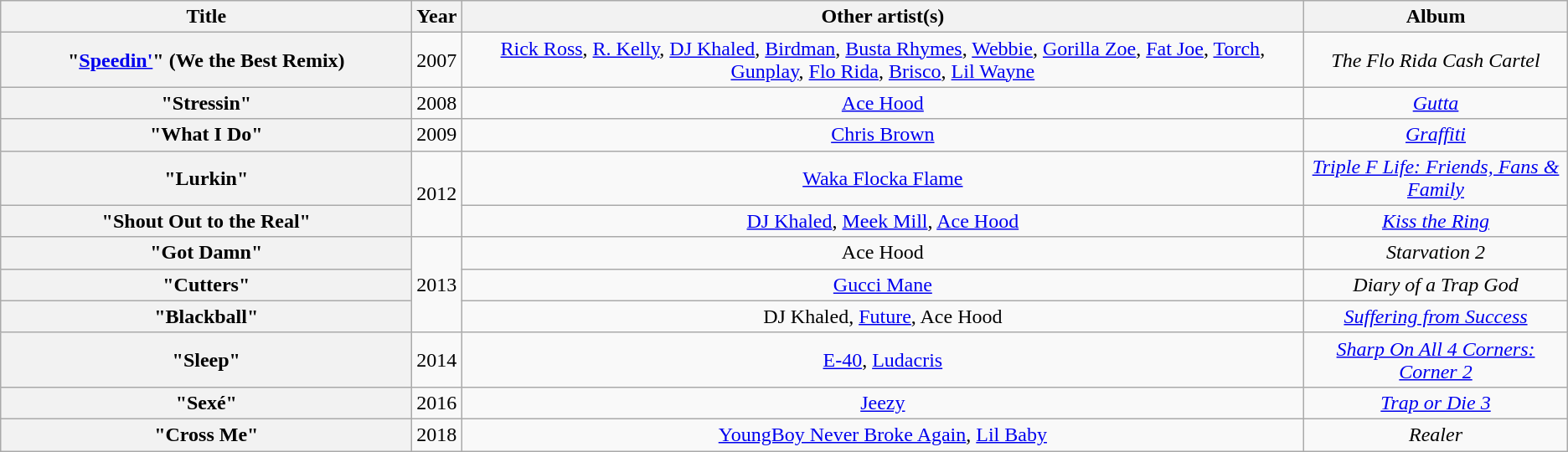<table class="wikitable plainrowheaders" style="text-align:center;">
<tr>
<th scope="col" style="width:20em;">Title</th>
<th scope="col">Year</th>
<th scope="col">Other artist(s)</th>
<th scope="col">Album</th>
</tr>
<tr>
<th scope="row">"<a href='#'>Speedin'</a>" (We the Best Remix)</th>
<td>2007</td>
<td><a href='#'>Rick Ross</a>, <a href='#'>R. Kelly</a>, <a href='#'>DJ Khaled</a>, <a href='#'>Birdman</a>, <a href='#'>Busta Rhymes</a>, <a href='#'>Webbie</a>, <a href='#'>Gorilla Zoe</a>, <a href='#'>Fat Joe</a>, <a href='#'>Torch</a>, <a href='#'>Gunplay</a>, <a href='#'>Flo Rida</a>, <a href='#'>Brisco</a>, <a href='#'>Lil Wayne</a></td>
<td><em>The Flo Rida Cash Cartel</em></td>
</tr>
<tr>
<th scope="row">"Stressin"</th>
<td>2008</td>
<td><a href='#'>Ace Hood</a></td>
<td><em><a href='#'>Gutta</a></em></td>
</tr>
<tr>
<th scope="row">"What I Do"</th>
<td>2009</td>
<td><a href='#'>Chris Brown</a></td>
<td><em><a href='#'>Graffiti</a></em></td>
</tr>
<tr>
<th scope="row">"Lurkin"</th>
<td rowspan="2">2012</td>
<td><a href='#'>Waka Flocka Flame</a></td>
<td><em><a href='#'>Triple F Life: Friends, Fans & Family</a></em></td>
</tr>
<tr>
<th scope="row">"Shout Out to the Real"</th>
<td><a href='#'>DJ Khaled</a>, <a href='#'>Meek Mill</a>, <a href='#'>Ace Hood</a></td>
<td><em><a href='#'>Kiss the Ring</a></em></td>
</tr>
<tr>
<th scope="row">"Got Damn"</th>
<td rowspan="3">2013</td>
<td>Ace Hood</td>
<td><em>Starvation 2</em></td>
</tr>
<tr>
<th scope="row">"Cutters"</th>
<td><a href='#'>Gucci Mane</a></td>
<td><em>Diary of a Trap God</em></td>
</tr>
<tr>
<th scope="row">"Blackball"</th>
<td>DJ Khaled, <a href='#'>Future</a>, Ace Hood</td>
<td><em><a href='#'>Suffering from Success</a></em></td>
</tr>
<tr>
<th scope="row">"Sleep"</th>
<td>2014</td>
<td><a href='#'>E-40</a>, <a href='#'>Ludacris</a></td>
<td><em><a href='#'>Sharp On All 4 Corners: Corner 2</a></em></td>
</tr>
<tr>
<th scope="row">"Sexé"</th>
<td>2016</td>
<td><a href='#'>Jeezy</a></td>
<td><em><a href='#'>Trap or Die 3</a></em></td>
</tr>
<tr>
<th scope="row">"Cross Me"</th>
<td>2018</td>
<td><a href='#'>YoungBoy Never Broke Again</a>, <a href='#'>Lil Baby</a></td>
<td><em>Realer</em></td>
</tr>
</table>
